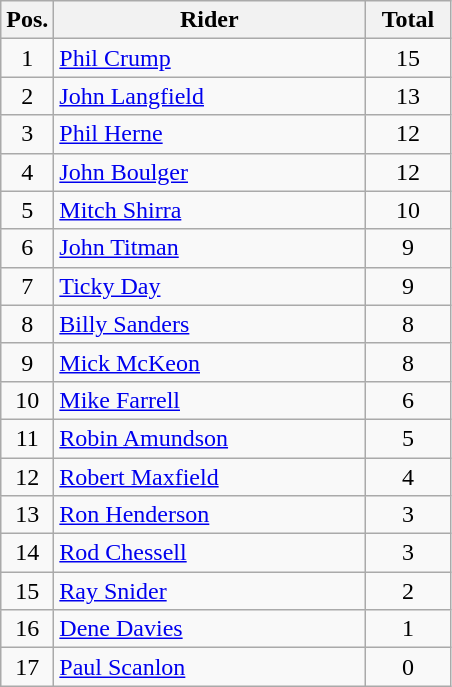<table class=wikitable>
<tr>
<th width=25px>Pos.</th>
<th width=200px>Rider</th>
<th width=50px>Total</th>
</tr>
<tr align=center >
<td>1</td>
<td align=left><a href='#'>Phil Crump</a></td>
<td>15</td>
</tr>
<tr align=center >
<td>2</td>
<td align=left><a href='#'>John Langfield</a></td>
<td>13</td>
</tr>
<tr align=center >
<td>3</td>
<td align=left><a href='#'>Phil Herne</a></td>
<td>12</td>
</tr>
<tr align=center >
<td>4</td>
<td align=left><a href='#'>John Boulger</a></td>
<td>12</td>
</tr>
<tr align=center >
<td>5</td>
<td align=left><a href='#'>Mitch Shirra</a></td>
<td>10</td>
</tr>
<tr align=center >
<td>6</td>
<td align=left><a href='#'>John Titman</a></td>
<td>9</td>
</tr>
<tr align=center >
<td>7</td>
<td align=left><a href='#'>Ticky Day</a></td>
<td>9</td>
</tr>
<tr align=center >
<td>8</td>
<td align=left><a href='#'>Billy Sanders</a></td>
<td>8</td>
</tr>
<tr align=center>
<td>9</td>
<td align=left><a href='#'>Mick McKeon</a></td>
<td>8</td>
</tr>
<tr align=center>
<td>10</td>
<td align=left><a href='#'>Mike Farrell</a></td>
<td>6</td>
</tr>
<tr align=center>
<td>11</td>
<td align=left><a href='#'>Robin Amundson</a></td>
<td>5</td>
</tr>
<tr align=center>
<td>12</td>
<td align=left><a href='#'>Robert Maxfield</a></td>
<td>4</td>
</tr>
<tr align=center>
<td>13</td>
<td align=left><a href='#'>Ron Henderson</a></td>
<td>3</td>
</tr>
<tr align=center>
<td>14</td>
<td align=left><a href='#'>Rod Chessell</a></td>
<td>3</td>
</tr>
<tr align=center>
<td>15</td>
<td align=left><a href='#'>Ray Snider</a></td>
<td>2</td>
</tr>
<tr align=center>
<td>16</td>
<td align=left><a href='#'>Dene Davies</a></td>
<td>1</td>
</tr>
<tr align=center>
<td>17</td>
<td align=left><a href='#'>Paul Scanlon</a></td>
<td>0</td>
</tr>
</table>
